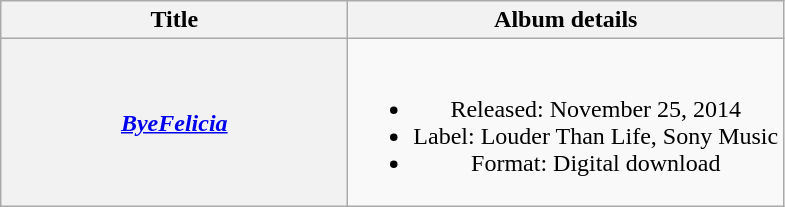<table class="wikitable plainrowheaders" style="text-align:center;">
<tr>
<th scope="col" style="width:14em;">Title</th>
<th scope="col">Album details</th>
</tr>
<tr>
<th scope="row"><em><a href='#'>ByeFelicia</a></em></th>
<td><br><ul><li>Released: November 25, 2014</li><li>Label: Louder Than Life, Sony Music</li><li>Format: Digital download</li></ul></td>
</tr>
</table>
